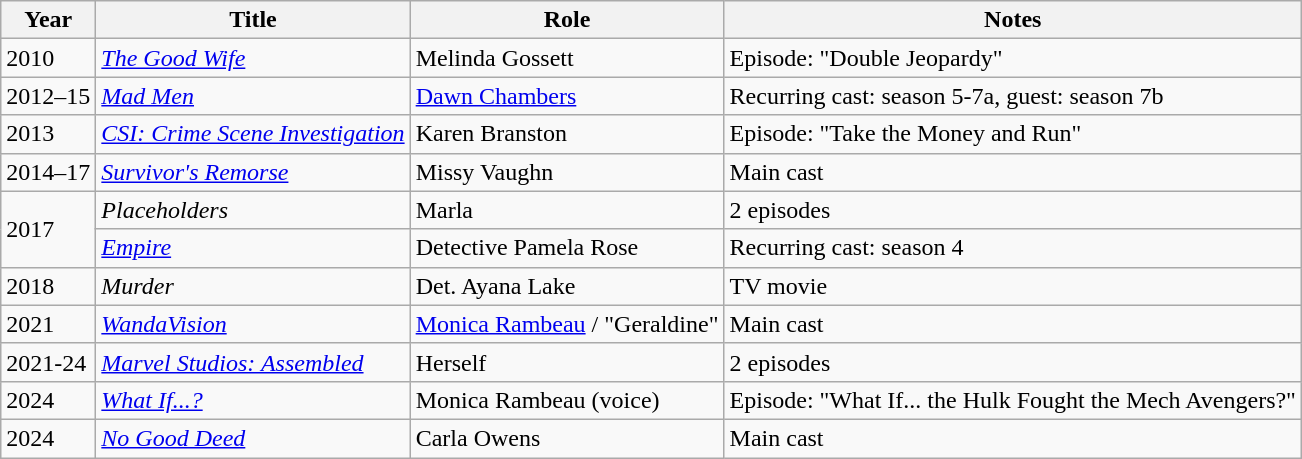<table class="wikitable sortable">
<tr>
<th>Year</th>
<th>Title</th>
<th>Role</th>
<th class="unsortable">Notes</th>
</tr>
<tr>
<td>2010</td>
<td><em><a href='#'>The Good Wife</a></em></td>
<td>Melinda Gossett</td>
<td>Episode: "Double Jeopardy"</td>
</tr>
<tr>
<td>2012–15</td>
<td><em><a href='#'>Mad Men</a></em></td>
<td><a href='#'>Dawn Chambers</a></td>
<td>Recurring cast: season 5-7a, guest: season 7b</td>
</tr>
<tr>
<td>2013</td>
<td><em><a href='#'>CSI: Crime Scene Investigation</a></em></td>
<td>Karen Branston</td>
<td>Episode: "Take the Money and Run"</td>
</tr>
<tr>
<td>2014–17</td>
<td><em><a href='#'>Survivor's Remorse</a></em></td>
<td>Missy Vaughn</td>
<td>Main cast</td>
</tr>
<tr>
<td rowspan=2>2017</td>
<td><em>Placeholders</em></td>
<td>Marla</td>
<td>2 episodes</td>
</tr>
<tr>
<td><em><a href='#'>Empire</a></em></td>
<td>Detective Pamela Rose</td>
<td>Recurring cast: season 4</td>
</tr>
<tr>
<td>2018</td>
<td><em>Murder</em></td>
<td>Det. Ayana Lake</td>
<td>TV movie</td>
</tr>
<tr>
<td>2021</td>
<td><em><a href='#'>WandaVision</a></em></td>
<td><a href='#'>Monica Rambeau</a> / "Geraldine"</td>
<td>Main cast</td>
</tr>
<tr>
<td>2021-24</td>
<td><em><a href='#'>Marvel Studios: Assembled</a></em></td>
<td>Herself</td>
<td>2 episodes</td>
</tr>
<tr>
<td>2024</td>
<td><em><a href='#'>What If...?</a></em></td>
<td>Monica Rambeau (voice)</td>
<td>Episode: "What If... the Hulk Fought the Mech Avengers?"</td>
</tr>
<tr>
<td>2024</td>
<td><em><a href='#'>No Good Deed</a></em></td>
<td>Carla Owens</td>
<td>Main cast</td>
</tr>
</table>
